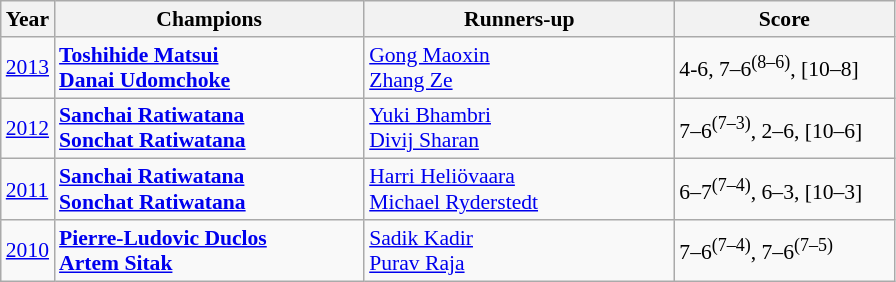<table class="wikitable" style="font-size:90%">
<tr>
<th>Year</th>
<th width="200">Champions</th>
<th width="200">Runners-up</th>
<th width="140">Score</th>
</tr>
<tr>
<td><a href='#'>2013</a></td>
<td> <strong><a href='#'>Toshihide Matsui</a></strong> <br>  <strong><a href='#'>Danai Udomchoke</a></strong></td>
<td> <a href='#'>Gong Maoxin</a> <br>  <a href='#'>Zhang Ze</a></td>
<td>4-6, 7–6<sup>(8–6)</sup>, [10–8]</td>
</tr>
<tr>
<td><a href='#'>2012</a></td>
<td> <strong><a href='#'>Sanchai Ratiwatana</a></strong> <br>  <strong><a href='#'>Sonchat Ratiwatana</a></strong></td>
<td> <a href='#'>Yuki Bhambri</a> <br>  <a href='#'>Divij Sharan</a></td>
<td>7–6<sup>(7–3)</sup>, 2–6, [10–6]</td>
</tr>
<tr>
<td><a href='#'>2011</a></td>
<td> <strong><a href='#'>Sanchai Ratiwatana</a></strong> <br>  <strong><a href='#'>Sonchat Ratiwatana</a></strong></td>
<td> <a href='#'>Harri Heliövaara</a> <br>  <a href='#'>Michael Ryderstedt</a></td>
<td>6–7<sup>(7–4)</sup>, 6–3, [10–3]</td>
</tr>
<tr>
<td><a href='#'>2010</a></td>
<td> <strong><a href='#'>Pierre-Ludovic Duclos</a></strong> <br>  <strong><a href='#'>Artem Sitak</a></strong></td>
<td> <a href='#'>Sadik Kadir</a> <br>  <a href='#'>Purav Raja</a></td>
<td>7–6<sup>(7–4)</sup>, 7–6<sup>(7–5)</sup></td>
</tr>
</table>
